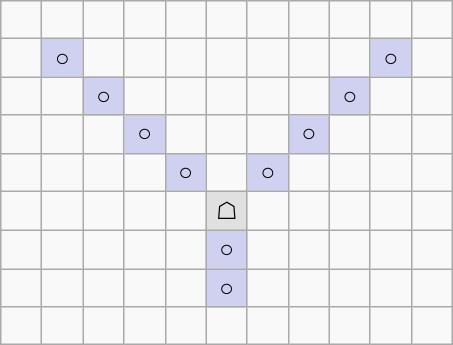<table border="1" class="wikitable">
<tr align=center>
<td width="20"> </td>
<td width="20"> </td>
<td width="20"> </td>
<td width="20"> </td>
<td width="20"> </td>
<td width="20"> </td>
<td width="20"> </td>
<td width="20"> </td>
<td width="20"> </td>
<td width="20"> </td>
<td width="20"> </td>
</tr>
<tr align=center>
<td> </td>
<td style="background:#d0d0f0;">○</td>
<td> </td>
<td> </td>
<td> </td>
<td> </td>
<td> </td>
<td> </td>
<td> </td>
<td style="background:#d0d0f0;">○</td>
<td> </td>
</tr>
<tr align=center>
<td> </td>
<td> </td>
<td style="background:#d0d0f0;">○</td>
<td> </td>
<td> </td>
<td> </td>
<td> </td>
<td> </td>
<td style="background:#d0d0f0;">○</td>
<td> </td>
<td> </td>
</tr>
<tr align=center>
<td> </td>
<td> </td>
<td> </td>
<td style="background:#d0d0f0;">○</td>
<td> </td>
<td> </td>
<td> </td>
<td style="background:#d0d0f0;">○</td>
<td> </td>
<td> </td>
<td> </td>
</tr>
<tr align=center>
<td> </td>
<td> </td>
<td> </td>
<td> </td>
<td style="background:#d0d0f0;">○</td>
<td> </td>
<td style="background:#d0d0f0;">○</td>
<td> </td>
<td> </td>
<td> </td>
<td> </td>
</tr>
<tr align=center>
<td> </td>
<td> </td>
<td> </td>
<td> </td>
<td> </td>
<td style="background:#e0e0e0;">☖</td>
<td> </td>
<td> </td>
<td> </td>
<td> </td>
<td> </td>
</tr>
<tr align=center>
<td> </td>
<td> </td>
<td> </td>
<td> </td>
<td> </td>
<td style="background:#d0d0f0;">○</td>
<td> </td>
<td> </td>
<td> </td>
<td> </td>
<td> </td>
</tr>
<tr align=center>
<td> </td>
<td> </td>
<td> </td>
<td> </td>
<td> </td>
<td style="background:#d0d0f0;">○</td>
<td> </td>
<td> </td>
<td> </td>
<td> </td>
<td> </td>
</tr>
<tr align=center>
<td> </td>
<td> </td>
<td> </td>
<td> </td>
<td> </td>
<td> </td>
<td> </td>
<td> </td>
<td> </td>
<td> </td>
<td> </td>
</tr>
</table>
